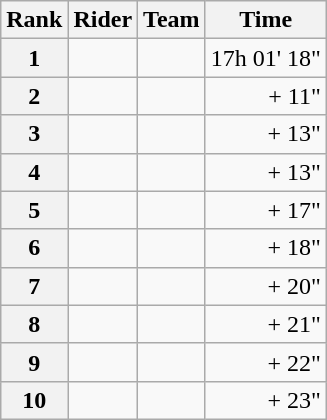<table class="wikitable" margin-bottom:0;">
<tr>
<th scope="col">Rank</th>
<th scope="col">Rider</th>
<th scope="col">Team</th>
<th scope="col">Time</th>
</tr>
<tr>
<th scope="row">1</th>
<td> </td>
<td></td>
<td align="right">17h 01' 18"</td>
</tr>
<tr>
<th scope="row">2</th>
<td> </td>
<td></td>
<td align="right">+ 11"</td>
</tr>
<tr>
<th scope="row">3</th>
<td></td>
<td></td>
<td align="right">+ 13"</td>
</tr>
<tr>
<th scope="row">4</th>
<td></td>
<td></td>
<td align="right">+ 13"</td>
</tr>
<tr>
<th scope="row">5</th>
<td></td>
<td></td>
<td align="right">+ 17"</td>
</tr>
<tr>
<th scope="row">6</th>
<td></td>
<td></td>
<td align="right">+ 18"</td>
</tr>
<tr>
<th scope="row">7</th>
<td></td>
<td></td>
<td align="right">+ 20"</td>
</tr>
<tr>
<th scope="row">8</th>
<td></td>
<td></td>
<td align="right">+ 21"</td>
</tr>
<tr>
<th scope="row">9</th>
<td></td>
<td></td>
<td align="right">+ 22"</td>
</tr>
<tr>
<th scope="row">10</th>
<td></td>
<td></td>
<td align="right">+ 23"</td>
</tr>
</table>
